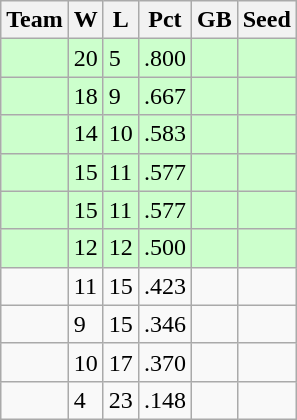<table class="wikitable">
<tr>
<th>Team</th>
<th>W</th>
<th>L</th>
<th>Pct</th>
<th>GB</th>
<th>Seed</th>
</tr>
<tr bgcolor=ccffcc>
<td></td>
<td>20</td>
<td>5</td>
<td>.800</td>
<td></td>
<td></td>
</tr>
<tr bgcolor=ccffcc>
<td></td>
<td>18</td>
<td>9</td>
<td>.667</td>
<td></td>
<td></td>
</tr>
<tr bgcolor=ccffcc>
<td></td>
<td>14</td>
<td>10</td>
<td>.583</td>
<td></td>
<td></td>
</tr>
<tr bgcolor=ccffcc>
<td></td>
<td>15</td>
<td>11</td>
<td>.577</td>
<td></td>
<td></td>
</tr>
<tr bgcolor=ccffcc>
<td></td>
<td>15</td>
<td>11</td>
<td>.577</td>
<td></td>
<td></td>
</tr>
<tr bgcolor=ccffcc>
<td></td>
<td>12</td>
<td>12</td>
<td>.500</td>
<td></td>
<td></td>
</tr>
<tr>
<td></td>
<td>11</td>
<td>15</td>
<td>.423</td>
<td></td>
<td></td>
</tr>
<tr>
<td></td>
<td>9</td>
<td>15</td>
<td>.346</td>
<td></td>
<td></td>
</tr>
<tr>
<td></td>
<td>10</td>
<td>17</td>
<td>.370</td>
<td></td>
<td></td>
</tr>
<tr>
<td></td>
<td>4</td>
<td>23</td>
<td>.148</td>
<td></td>
<td></td>
</tr>
</table>
